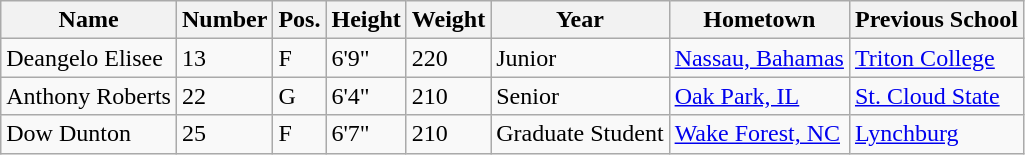<table class="wikitable sortable" border="1">
<tr>
<th>Name</th>
<th>Number</th>
<th>Pos.</th>
<th>Height</th>
<th>Weight</th>
<th>Year</th>
<th>Hometown</th>
<th class="unsortable">Previous School</th>
</tr>
<tr>
<td>Deangelo Elisee</td>
<td>13</td>
<td>F</td>
<td>6'9"</td>
<td>220</td>
<td>Junior</td>
<td><a href='#'>Nassau, Bahamas</a></td>
<td><a href='#'>Triton College</a></td>
</tr>
<tr>
<td>Anthony Roberts</td>
<td>22</td>
<td>G</td>
<td>6'4"</td>
<td>210</td>
<td>Senior</td>
<td><a href='#'>Oak Park, IL</a></td>
<td><a href='#'>St. Cloud State</a></td>
</tr>
<tr>
<td>Dow Dunton</td>
<td>25</td>
<td>F</td>
<td>6'7"</td>
<td>210</td>
<td>Graduate Student</td>
<td><a href='#'>Wake Forest, NC</a></td>
<td><a href='#'>Lynchburg</a></td>
</tr>
</table>
